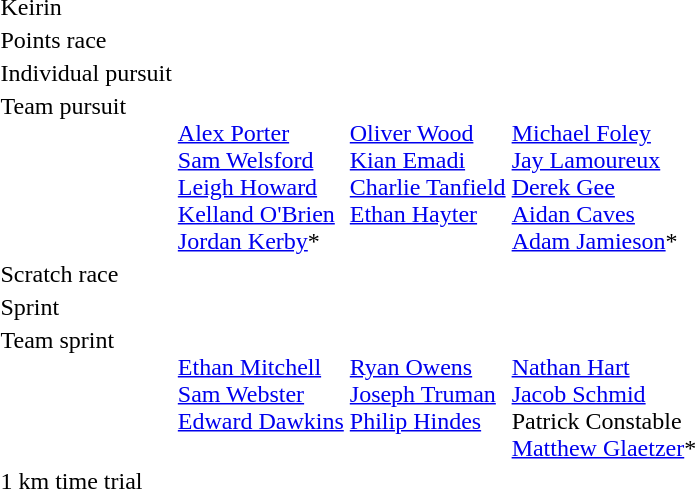<table>
<tr>
<td>Keirin<br></td>
<td></td>
<td></td>
<td></td>
</tr>
<tr>
<td>Points race<br></td>
<td></td>
<td></td>
<td></td>
</tr>
<tr>
<td>Individual pursuit<br></td>
<td></td>
<td></td>
<td></td>
</tr>
<tr valign="top">
<td>Team pursuit<br></td>
<td><br><a href='#'>Alex Porter</a><br><a href='#'>Sam Welsford</a><br><a href='#'>Leigh Howard</a><br><a href='#'>Kelland O'Brien</a><br><a href='#'>Jordan Kerby</a>*</td>
<td><br><a href='#'>Oliver Wood</a><br><a href='#'>Kian Emadi</a><br><a href='#'>Charlie Tanfield</a><br><a href='#'>Ethan Hayter</a></td>
<td><br><a href='#'>Michael Foley</a><br><a href='#'>Jay Lamoureux</a><br><a href='#'>Derek Gee</a><br><a href='#'>Aidan Caves</a><br><a href='#'>Adam Jamieson</a>*</td>
</tr>
<tr>
<td>Scratch race<br></td>
<td></td>
<td></td>
<td></td>
</tr>
<tr>
<td>Sprint<br></td>
<td></td>
<td></td>
<td></td>
</tr>
<tr valign="top">
<td>Team sprint<br></td>
<td><br><a href='#'>Ethan Mitchell</a><br><a href='#'>Sam Webster</a><br><a href='#'>Edward Dawkins</a></td>
<td><br><a href='#'>Ryan Owens</a><br><a href='#'>Joseph Truman</a><br><a href='#'>Philip Hindes</a></td>
<td><br><a href='#'>Nathan Hart</a><br><a href='#'>Jacob Schmid</a><br>Patrick Constable<br><a href='#'>Matthew Glaetzer</a>*</td>
</tr>
<tr>
<td>1 km time trial<br></td>
<td></td>
<td></td>
<td></td>
</tr>
</table>
